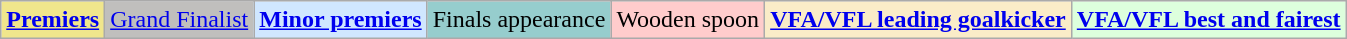<table class="wikitable">
<tr>
<td style=background:#F0E68C><strong><a href='#'>Premiers</a></strong></td>
<td style=background:#C0BFBD><a href='#'>Grand Finalist</a></td>
<td style=background:#D0E7FF><strong><a href='#'>Minor premiers</a></strong></td>
<td style=background:#96CDCD>Finals appearance</td>
<td style=background:#FFCCCC>Wooden spoon</td>
<td style=background:#FAECC8><strong><a href='#'>VFA/VFL leading goalkicker</a></strong></td>
<td style=background:#DDFFDD><strong><a href='#'>VFA/VFL best and fairest</a></strong></td>
</tr>
</table>
